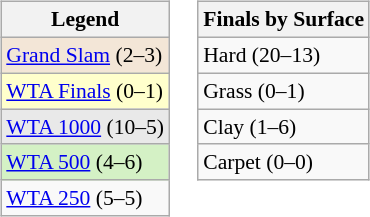<table>
<tr valign=top>
<td><br><table class=wikitable style=font-size:90%>
<tr>
<th>Legend</th>
</tr>
<tr>
<td bgcolor=F3E6D7><a href='#'>Grand Slam</a> (2–3)</td>
</tr>
<tr>
<td bgcolor=FFFFCC><a href='#'>WTA Finals</a> (0–1)</td>
</tr>
<tr>
<td bgcolor=E9E9E9><a href='#'>WTA 1000</a> (10–5)</td>
</tr>
<tr>
<td bgcolor=D4F1C5><a href='#'>WTA 500</a> (4–6)</td>
</tr>
<tr>
<td><a href='#'>WTA 250</a> (5–5)</td>
</tr>
</table>
</td>
<td><br><table class=wikitable style=font-size:90%>
<tr>
<th>Finals by Surface</th>
</tr>
<tr>
<td>Hard (20–13)</td>
</tr>
<tr>
<td>Grass (0–1)</td>
</tr>
<tr>
<td>Clay (1–6)</td>
</tr>
<tr>
<td>Carpet (0–0)</td>
</tr>
</table>
</td>
</tr>
</table>
